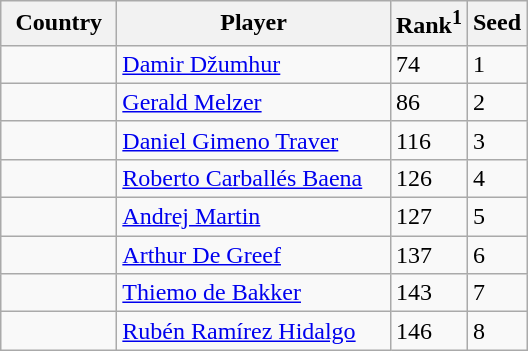<table class="sortable wikitable">
<tr>
<th width="70">Country</th>
<th width="175">Player</th>
<th>Rank<sup>1</sup></th>
<th>Seed</th>
</tr>
<tr>
<td></td>
<td><a href='#'>Damir Džumhur</a></td>
<td>74</td>
<td>1</td>
</tr>
<tr>
<td></td>
<td><a href='#'>Gerald Melzer</a></td>
<td>86</td>
<td>2</td>
</tr>
<tr>
<td></td>
<td><a href='#'>Daniel Gimeno Traver</a></td>
<td>116</td>
<td>3</td>
</tr>
<tr>
<td></td>
<td><a href='#'>Roberto Carballés Baena</a></td>
<td>126</td>
<td>4</td>
</tr>
<tr>
<td></td>
<td><a href='#'>Andrej Martin</a></td>
<td>127</td>
<td>5</td>
</tr>
<tr>
<td></td>
<td><a href='#'>Arthur De Greef</a></td>
<td>137</td>
<td>6</td>
</tr>
<tr>
<td></td>
<td><a href='#'>Thiemo de Bakker</a></td>
<td>143</td>
<td>7</td>
</tr>
<tr>
<td></td>
<td><a href='#'>Rubén Ramírez Hidalgo</a></td>
<td>146</td>
<td>8</td>
</tr>
</table>
